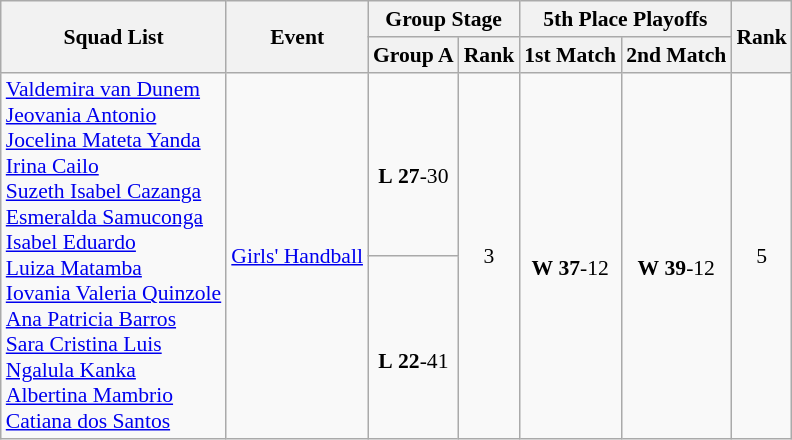<table class=wikitable style="font-size:90%">
<tr>
<th rowspan=2>Squad List</th>
<th rowspan=2>Event</th>
<th colspan=2>Group Stage</th>
<th colspan=2>5th Place Playoffs</th>
<th rowspan=2>Rank</th>
</tr>
<tr>
<th>Group A</th>
<th>Rank</th>
<th>1st Match</th>
<th>2nd Match</th>
</tr>
<tr>
<td rowspan=2><a href='#'>Valdemira van Dunem</a><br><a href='#'>Jeovania Antonio</a><br><a href='#'>Jocelina Mateta Yanda</a><br><a href='#'>Irina Cailo</a><br><a href='#'>Suzeth Isabel Cazanga</a><br><a href='#'>Esmeralda Samuconga</a><br><a href='#'>Isabel Eduardo</a><br><a href='#'>Luiza Matamba</a><br><a href='#'>Iovania Valeria Quinzole</a><br><a href='#'>Ana Patricia Barros</a><br><a href='#'>Sara Cristina Luis</a><br><a href='#'>Ngalula Kanka</a><br><a href='#'>Albertina Mambrio</a><br><a href='#'>Catiana dos Santos</a></td>
<td rowspan=2><a href='#'>Girls' Handball</a></td>
<td align=center><br> <strong>L</strong> <strong>27</strong>-30</td>
<td rowspan=2 align=center>3</td>
<td rowspan=2 align=center><br> <strong>W</strong> <strong>37</strong>-12</td>
<td rowspan=2 align=center><br> <strong>W</strong> <strong>39</strong>-12</td>
<td rowspan=2 align=center>5</td>
</tr>
<tr>
<td align=center><br> <strong>L</strong> <strong>22</strong>-41</td>
</tr>
</table>
